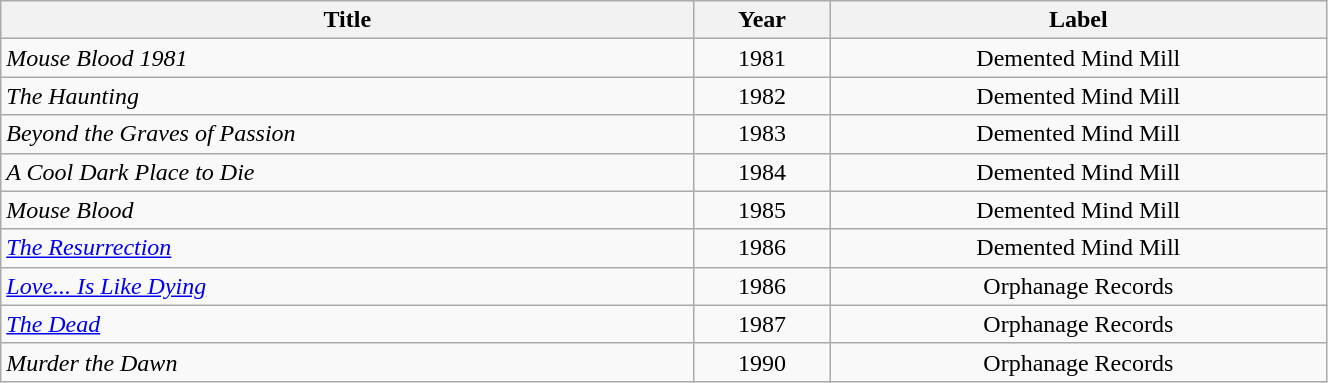<table class="wikitable" width="70%">
<tr>
<th>Title</th>
<th>Year</th>
<th>Label</th>
</tr>
<tr>
<td align="left"><em>Mouse Blood 1981</em></td>
<td align="center">1981</td>
<td align="center">Demented Mind Mill</td>
</tr>
<tr>
<td align="left"><em>The Haunting</em></td>
<td align="center">1982</td>
<td align="center">Demented Mind Mill</td>
</tr>
<tr>
<td align="left"><em>Beyond the Graves of Passion</em></td>
<td align="center">1983</td>
<td align="center">Demented Mind Mill</td>
</tr>
<tr>
<td align="left"><em>A Cool Dark Place to Die</em></td>
<td align="center">1984</td>
<td align="center">Demented Mind Mill</td>
</tr>
<tr>
<td align="left"><em>Mouse Blood</em></td>
<td align="center">1985</td>
<td align="center">Demented Mind Mill</td>
</tr>
<tr>
<td align="left"><em><a href='#'>The Resurrection</a></em></td>
<td align="center">1986</td>
<td align="center">Demented Mind Mill</td>
</tr>
<tr>
<td align="left"><em><a href='#'>Love... Is Like Dying</a></em></td>
<td align="center">1986</td>
<td align="center">Orphanage Records</td>
</tr>
<tr>
<td align="left"><em><a href='#'>The Dead</a></em></td>
<td align="center">1987</td>
<td align="center">Orphanage Records</td>
</tr>
<tr>
<td align="left"><em>Murder the Dawn</em></td>
<td align="center">1990</td>
<td align="center">Orphanage Records</td>
</tr>
</table>
